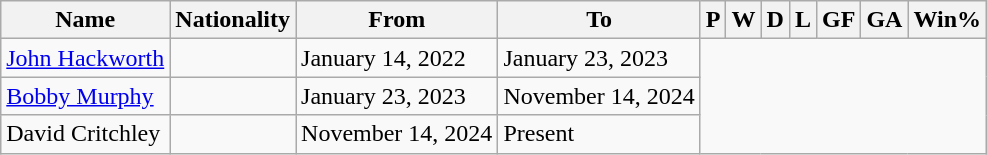<table class="wikitable plainrowheaders sortable" style="text-align:center">
<tr>
<th>Name</th>
<th>Nationality</th>
<th>From</th>
<th class="unsortable">To</th>
<th>P</th>
<th>W</th>
<th>D</th>
<th>L</th>
<th>GF</th>
<th>GA</th>
<th>Win%</th>
</tr>
<tr>
<td scope="row" style="text-align:left"><a href='#'>John Hackworth</a></td>
<td align="left"></td>
<td align="left">January 14, 2022</td>
<td align="left">January 23, 2023<br></td>
</tr>
<tr>
<td scope="row" style="text-align:left"><a href='#'>Bobby Murphy</a></td>
<td align="left"></td>
<td align="left">January 23, 2023</td>
<td align="left">November 14, 2024<br></td>
</tr>
<tr>
<td scope="row" style="text-align:left">David Critchley</td>
<td align="left"></td>
<td align="left">November 14, 2024</td>
<td align="left">Present<br></td>
</tr>
</table>
